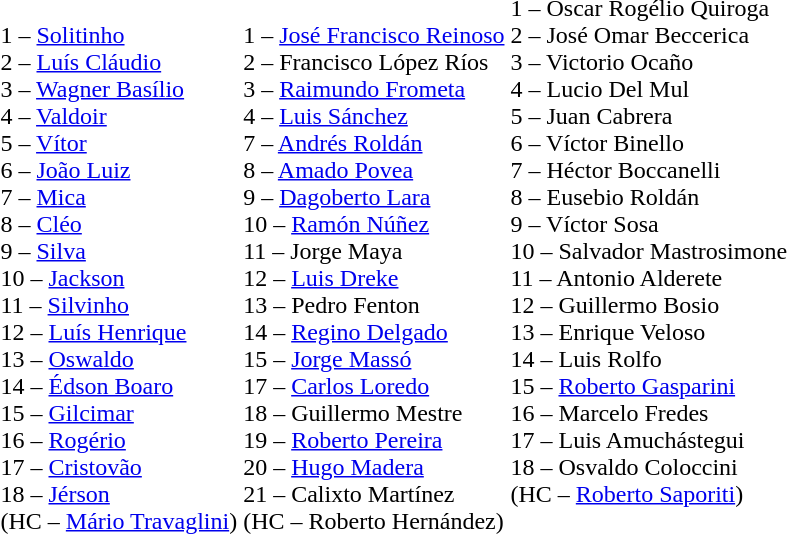<table>
<tr>
<td></td>
<td valign=top>  <br><br>1 – <a href='#'>Solitinho</a><br>
2 – <a href='#'>Luís Cláudio</a><br>
3 – <a href='#'>Wagner Basílio</a><br>
4 – <a href='#'>Valdoir</a><br>
5 – <a href='#'>Vítor</a><br>
6 – <a href='#'>João Luiz</a><br>
7 – <a href='#'>Mica</a><br>
8 – <a href='#'>Cléo</a><br>
9 – <a href='#'>Silva</a><br>
10 – <a href='#'>Jackson</a><br>
11 – <a href='#'>Silvinho</a><br>
12 – <a href='#'>Luís Henrique</a><br>
13 – <a href='#'>Oswaldo</a><br>
14 – <a href='#'>Édson Boaro</a><br>
15 – <a href='#'>Gilcimar</a><br>
16 – <a href='#'>Rogério</a><br>
17 – <a href='#'>Cristovão</a><br>
18 – <a href='#'>Jérson</a><br>(HC – <a href='#'>Mário Travaglini</a>)</td>
<td valign=top><br><br>1 – <a href='#'>José Francisco Reinoso</a><br>
2 – Francisco López Ríos<br>
3 – <a href='#'>Raimundo Frometa</a><br>
4 – <a href='#'>Luis Sánchez</a><br>
7 – <a href='#'>Andrés Roldán</a><br>
8 – <a href='#'>Amado Povea</a><br>
9 – <a href='#'>Dagoberto Lara</a><br>
10 – <a href='#'>Ramón Núñez</a><br>
11 – Jorge Maya<br>
12 – <a href='#'>Luis Dreke</a><br>
13 – Pedro Fenton<br>
14 – <a href='#'>Regino Delgado</a><br>
15 – <a href='#'>Jorge Massó</a><br>
17 – <a href='#'>Carlos Loredo</a><br>
18 – Guillermo Mestre<br>
19 – <a href='#'>Roberto Pereira</a><br>
20 – <a href='#'>Hugo Madera</a><br>
21 – Calixto Martínez<br>(HC – Roberto Hernández)</td>
<td valign=top> <br>1 – Oscar Rogélio Quiroga<br>
2 – José Omar Beccerica<br>
3 – Victorio Ocaño<br>
4 – Lucio Del Mul<br>
5 – Juan Cabrera<br>
6 – Víctor Binello<br>
7 – Héctor Boccanelli<br>
8 – Eusebio Roldán<br>
9 – Víctor Sosa<br>
10 – Salvador Mastrosimone<br>
11 – Antonio Alderete<br>
12 – Guillermo Bosio<br>
13 – Enrique Veloso<br>
14 – Luis Rolfo<br>
15 – <a href='#'>Roberto Gasparini</a><br>
16 – Marcelo Fredes<br>
17 – Luis Amuchástegui<br>
18 – Osvaldo Coloccini<br>(HC – <a href='#'>Roberto Saporiti</a>)</td>
</tr>
</table>
